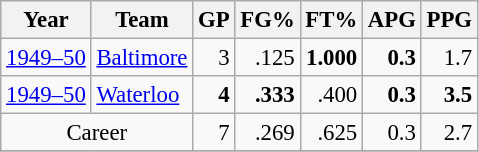<table class="wikitable sortable" style="font-size:95%; text-align:right;">
<tr>
<th>Year</th>
<th>Team</th>
<th>GP</th>
<th>FG%</th>
<th>FT%</th>
<th>APG</th>
<th>PPG</th>
</tr>
<tr>
<td style="text-align:left;"><a href='#'>1949–50</a></td>
<td style="text-align:left;"><a href='#'>Baltimore</a></td>
<td>3</td>
<td>.125</td>
<td><strong>1.000</strong></td>
<td><strong>0.3</strong></td>
<td>1.7</td>
</tr>
<tr>
<td style="text-align:left;"><a href='#'>1949–50</a></td>
<td style="text-align:left;"><a href='#'>Waterloo</a></td>
<td><strong>4</strong></td>
<td><strong>.333</strong></td>
<td>.400</td>
<td><strong>0.3</strong></td>
<td><strong>3.5</strong></td>
</tr>
<tr>
<td style="text-align:center;" colspan="2">Career</td>
<td>7</td>
<td>.269</td>
<td>.625</td>
<td>0.3</td>
<td>2.7</td>
</tr>
<tr>
</tr>
</table>
